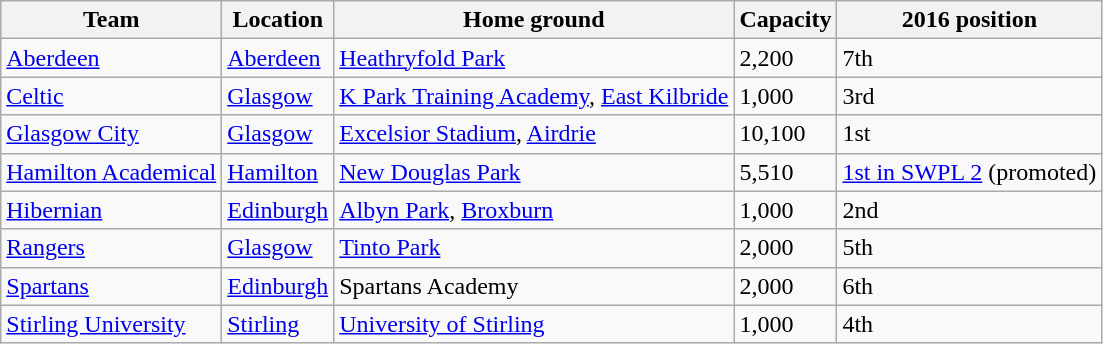<table class="wikitable sortable">
<tr>
<th>Team</th>
<th>Location</th>
<th>Home ground</th>
<th>Capacity</th>
<th data-sort-type="number">2016 position</th>
</tr>
<tr>
<td><a href='#'>Aberdeen</a></td>
<td><a href='#'>Aberdeen</a></td>
<td><a href='#'>Heathryfold Park</a></td>
<td>2,200</td>
<td>7th</td>
</tr>
<tr>
<td><a href='#'>Celtic</a></td>
<td><a href='#'>Glasgow</a></td>
<td><a href='#'>K Park Training Academy</a>, <a href='#'>East Kilbride</a></td>
<td>1,000</td>
<td>3rd</td>
</tr>
<tr>
<td><a href='#'>Glasgow City</a></td>
<td><a href='#'>Glasgow</a></td>
<td><a href='#'>Excelsior Stadium</a>, <a href='#'>Airdrie</a></td>
<td>10,100</td>
<td>1st</td>
</tr>
<tr>
<td><a href='#'>Hamilton Academical</a></td>
<td><a href='#'>Hamilton</a></td>
<td><a href='#'>New Douglas Park</a></td>
<td>5,510</td>
<td><a href='#'>1st in SWPL 2</a> (promoted)</td>
</tr>
<tr>
<td><a href='#'>Hibernian</a></td>
<td><a href='#'>Edinburgh</a></td>
<td><a href='#'>Albyn Park</a>, <a href='#'>Broxburn</a></td>
<td>1,000</td>
<td>2nd</td>
</tr>
<tr>
<td><a href='#'>Rangers</a></td>
<td><a href='#'>Glasgow</a></td>
<td><a href='#'>Tinto Park</a></td>
<td>2,000</td>
<td>5th</td>
</tr>
<tr>
<td><a href='#'>Spartans</a></td>
<td><a href='#'>Edinburgh</a></td>
<td>Spartans Academy</td>
<td>2,000</td>
<td>6th</td>
</tr>
<tr>
<td><a href='#'>Stirling University</a></td>
<td><a href='#'>Stirling</a></td>
<td><a href='#'>University of Stirling</a></td>
<td>1,000</td>
<td>4th</td>
</tr>
</table>
